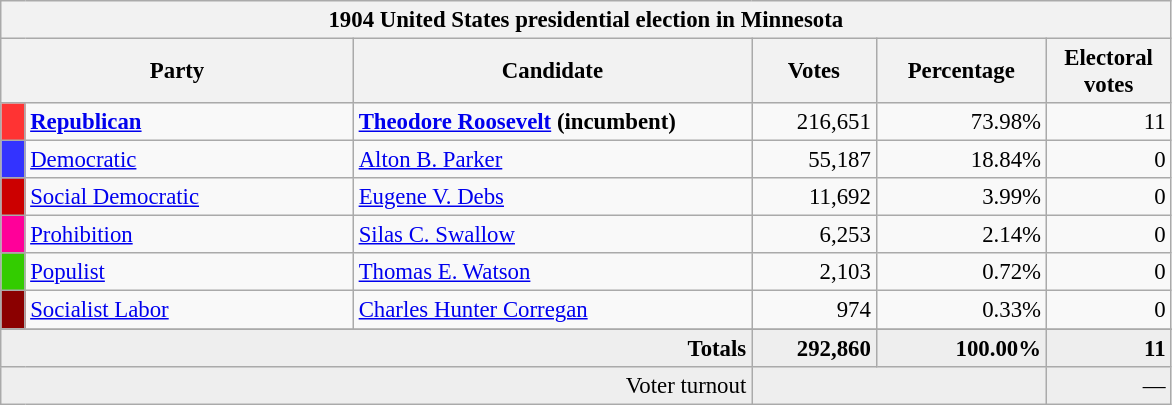<table class="wikitable" style="font-size: 95%;">
<tr>
<th colspan="6">1904 United States presidential election in Minnesota</th>
</tr>
<tr>
<th colspan="2" style="width: 15em">Party</th>
<th style="width: 17em">Candidate</th>
<th style="width: 5em">Votes</th>
<th style="width: 7em">Percentage</th>
<th style="width: 5em">Electoral votes</th>
</tr>
<tr>
<th style="background-color:#FF3333; width: 3px"></th>
<td style="width: 130px"><strong><a href='#'>Republican</a></strong></td>
<td><strong><a href='#'>Theodore Roosevelt</a> (incumbent)</strong></td>
<td align="right">216,651</td>
<td align="right">73.98%</td>
<td align="right">11</td>
</tr>
<tr>
<th style="background-color:#3333FF; width: 3px"></th>
<td style="width: 130px"><a href='#'>Democratic</a></td>
<td><a href='#'>Alton B. Parker</a></td>
<td align="right">55,187</td>
<td align="right">18.84%</td>
<td align="right">0</td>
</tr>
<tr>
<th style="background-color:#c00; width: 3px"></th>
<td style="width: 130px"><a href='#'>Social Democratic</a></td>
<td><a href='#'>Eugene V. Debs</a></td>
<td align="right">11,692</td>
<td align="right">3.99%</td>
<td align="right">0</td>
</tr>
<tr>
<th style="background-color:#f09; width: 3px"></th>
<td style="width: 130px"><a href='#'>Prohibition</a></td>
<td><a href='#'>Silas C. Swallow</a></td>
<td align="right">6,253</td>
<td align="right">2.14%</td>
<td align="right">0</td>
</tr>
<tr>
<th style="background-color:#3c0; width: 3px"></th>
<td style="width: 130px"><a href='#'>Populist</a></td>
<td><a href='#'>Thomas E. Watson</a></td>
<td align="right">2,103</td>
<td align="right">0.72%</td>
<td align="right">0</td>
</tr>
<tr>
<th style="background-color:#8B0000; width: 3px"></th>
<td style="width: 130px"><a href='#'>Socialist Labor</a></td>
<td><a href='#'>Charles Hunter Corregan</a></td>
<td align="right">974</td>
<td align="right">0.33%</td>
<td align="right">0</td>
</tr>
<tr>
</tr>
<tr bgcolor="#eeeeee">
<td colspan="3" align="right"><strong>Totals</strong></td>
<td align="right"><strong>292,860</strong></td>
<td align="right"><strong>100.00%</strong></td>
<td align="right"><strong>11</strong></td>
</tr>
<tr bgcolor="#eeeeee">
<td colspan="3" align="right">Voter turnout</td>
<td colspan="2" align="right"></td>
<td align="right">—</td>
</tr>
</table>
